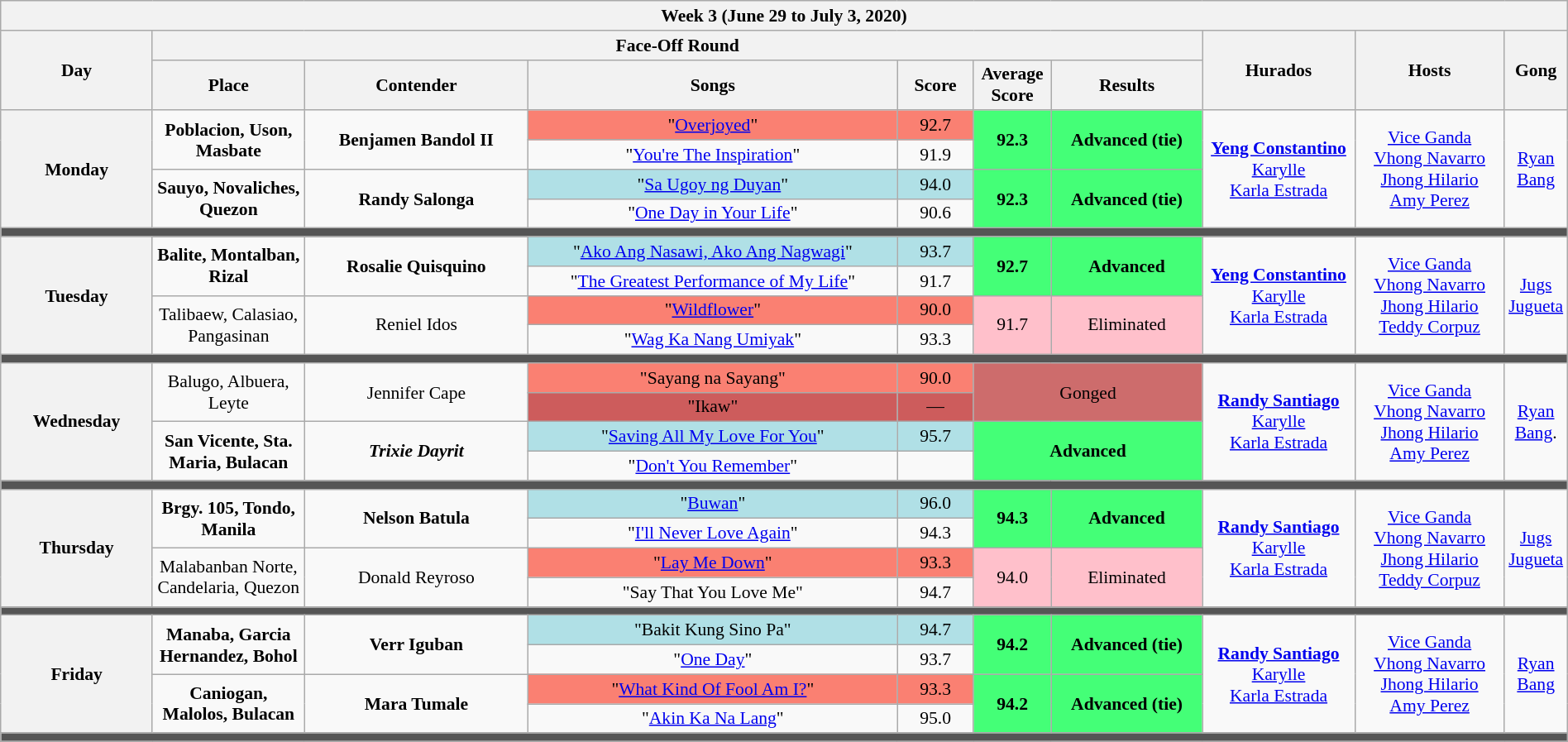<table class="wikitable mw-collapsible mw-collapsed" style="width:100%; text-align:center; font-size: 90%">
<tr>
<th colspan="10">Week 3 (June 29 to July 3, 2020)</th>
</tr>
<tr>
<th rowspan="2" width="10%">Day</th>
<th colspan="6">Face-Off Round</th>
<th rowspan="2" width="10%">Hurados</th>
<th rowspan="2" width="10%">Hosts</th>
<th rowspan="2" width="05%">Gong</th>
</tr>
<tr>
<th width="10%">Place</th>
<th width="15%">Contender</th>
<th width="25%">Songs</th>
<th width="05%">Score</th>
<th width="05%">Average Score</th>
<th width="10%">Results</th>
</tr>
<tr>
<th rowspan="4">Monday<br><small></small></th>
<td rowspan="2" style="background:__;"><strong>Poblacion, Uson, Masbate</strong></td>
<td rowspan="2" style="background:__;"><strong>Benjamen Bandol II</strong></td>
<td style="background:#FA8072;">"<a href='#'>Overjoyed</a>"</td>
<td style="background:#FA8072;">92.7</td>
<td rowspan="2" style="background:#44ff77;"><strong>92.3</strong></td>
<td rowspan="2" style="background:#44ff77;"><strong>Advanced (tie)</strong></td>
<td rowspan="4"><strong><a href='#'>Yeng Constantino</a></strong><br> <a href='#'>Karylle</a> <br> <a href='#'>Karla Estrada</a></td>
<td rowspan="4"><a href='#'>Vice Ganda</a><br> <a href='#'>Vhong Navarro</a><br><a href='#'>Jhong Hilario</a><br> <a href='#'>Amy Perez</a></td>
<td rowspan="4"><a href='#'>Ryan Bang</a></td>
</tr>
<tr>
<td>"<a href='#'>You're The Inspiration</a>"</td>
<td>91.9</td>
</tr>
<tr>
<td rowspan="2" style="background:#;"><strong>Sauyo, Novaliches, Quezon</strong></td>
<td rowspan="2" style="background:#;"><strong>Randy Salonga</strong></td>
<td style="background:#B0E0E6;">"<a href='#'>Sa Ugoy ng Duyan</a>"</td>
<td style="background:#B0E0E6;">94.0</td>
<td rowspan="2" style="background:#44ff77;"><strong>92.3</strong></td>
<td rowspan="2" style="background:#44ff77;"><strong>Advanced (tie)</strong></td>
</tr>
<tr>
<td>"<a href='#'>One Day in Your Life</a>"</td>
<td>90.6</td>
</tr>
<tr>
<th colspan="10" style="background:#555;"></th>
</tr>
<tr>
<th rowspan="4">Tuesday<br><small></small></th>
<td rowspan="2" style="background:__;"><strong>Balite, Montalban, Rizal</strong></td>
<td rowspan="2" style="background:__;"><strong>Rosalie Quisquino</strong></td>
<td style="background:#B0E0E6;">"<a href='#'>Ako Ang Nasawi, Ako Ang Nagwagi</a>"</td>
<td style="background:#B0E0E6">93.7</td>
<td rowspan="2" style="background:#44ff77;"><strong>92.7</strong></td>
<td rowspan="2" style="background:#44ff77;"><strong>Advanced</strong></td>
<td rowspan="4"><strong><a href='#'>Yeng Constantino</a></strong><br> <a href='#'>Karylle</a> <br> <a href='#'>Karla Estrada</a></td>
<td rowspan="4"><a href='#'>Vice Ganda</a><br> <a href='#'>Vhong Navarro</a><br><a href='#'>Jhong Hilario</a><br> <a href='#'>Teddy Corpuz</a></td>
<td rowspan="4"><a href='#'>Jugs Jugueta</a></td>
</tr>
<tr>
<td>"<a href='#'>The Greatest Performance of My Life</a>"</td>
<td>91.7</td>
</tr>
<tr>
<td rowspan="2" style="background:#;">Talibaew, Calasiao, Pangasinan</td>
<td rowspan="2" style="background:#;">Reniel Idos</td>
<td style="background:#FA8072;">"<a href='#'>Wildflower</a>"</td>
<td style="background:#FA8072;">90.0</td>
<td rowspan="2" style="background:pink;">91.7</td>
<td rowspan="2" style="background:pink;">Eliminated</td>
</tr>
<tr>
<td>"<a href='#'>Wag Ka Nang Umiyak</a>"</td>
<td>93.3</td>
</tr>
<tr>
<th colspan="10" style="background:#555;"></th>
</tr>
<tr>
<th rowspan="4">Wednesday<br><small></small></th>
<td rowspan="2" style="background:__;">Balugo, Albuera, Leyte</td>
<td rowspan="2" style="background:__;">Jennifer Cape</td>
<td style="background:#FA8072;">"Sayang na Sayang"</td>
<td style="background:#FA8072;">90.0</td>
<td rowspan= "2" colspan="2" style="background:#CD6C6C;">Gonged</td>
<td rowspan="4"><strong><a href='#'>Randy Santiago</a></strong><br> <a href='#'>Karylle</a> <br> <a href='#'>Karla Estrada</a></td>
<td rowspan="4"><a href='#'>Vice Ganda</a><br> <a href='#'>Vhong Navarro</a><br><a href='#'>Jhong Hilario</a><br> <a href='#'>Amy Perez</a></td>
<td rowspan="4"><a href='#'>Ryan Bang</a>.</td>
</tr>
<tr>
<td style="background:#CD5C5C;">"Ikaw"</td>
<td style="background:#CD5C5C;">—</td>
</tr>
<tr>
<td rowspan="2" style="background:#;"><strong>San Vicente, Sta. Maria, Bulacan</strong></td>
<td rowspan="2" style="background:#;"><strong><em>Trixie Dayrit</em></strong></td>
<td style="background:#B0E0E6;">"<a href='#'>Saving All My Love For You</a>"</td>
<td style="background:#B0E0E6;">95.7</td>
<td rowspan= "2" colspan="2" style="background:#44ff77;"><strong>Advanced</strong></td>
</tr>
<tr>
<td>"<a href='#'>Don't You Remember</a>"</td>
<td></td>
</tr>
<tr>
<th colspan="10" style="background:#555;"></th>
</tr>
<tr>
<th rowspan="4">Thursday<br><small></small></th>
<td rowspan="2" style="background:__;"><strong>Brgy. 105, Tondo, Manila</strong></td>
<td rowspan="2" style="background:__;"><strong>Nelson Batula</strong></td>
<td style="background:#B0E0E6;">"<a href='#'>Buwan</a>"</td>
<td style="background:#B0E0E6;">96.0</td>
<td rowspan="2" style="background:#44ff77;"><strong>94.3</strong></td>
<td rowspan="2" style="background:#44ff77;"><strong>Advanced</strong></td>
<td rowspan="4"><strong><a href='#'>Randy Santiago</a></strong><br> <a href='#'>Karylle</a> <br> <a href='#'>Karla Estrada</a></td>
<td rowspan="4"><a href='#'>Vice Ganda</a><br> <a href='#'>Vhong Navarro</a><br><a href='#'>Jhong Hilario</a><br> <a href='#'>Teddy Corpuz</a></td>
<td rowspan="4"><a href='#'>Jugs Jugueta</a></td>
</tr>
<tr>
<td>"<a href='#'>I'll Never Love Again</a>"</td>
<td>94.3</td>
</tr>
<tr>
<td rowspan="2" style="background:#;">Malabanban Norte, Candelaria, Quezon</td>
<td rowspan="2" style="background:#;">Donald Reyroso</td>
<td style="background:#FA8072;">"<a href='#'>Lay Me Down</a>"</td>
<td style="background:#FA8072;">93.3</td>
<td rowspan="2" style="background:pink;">94.0</td>
<td rowspan="2" style="background:pink;">Eliminated</td>
</tr>
<tr>
<td>"Say That You Love Me"</td>
<td>94.7</td>
</tr>
<tr>
<th colspan="10" style="background:#555;"></th>
</tr>
<tr>
<th rowspan="4">Friday<br><small></small></th>
<td rowspan="2" style="background:__;"><strong>Manaba, Garcia Hernandez, Bohol</strong></td>
<td rowspan="2" style="background:__;"><strong>Verr Iguban</strong></td>
<td style="background:#B0E0E6;">"Bakit Kung Sino Pa"</td>
<td style="background:#B0E0E6;">94.7</td>
<td rowspan="2" style="background:#44ff77;"><strong>94.2</strong></td>
<td rowspan="2" style="background:#44ff77;"><strong>Advanced (tie)</strong></td>
<td rowspan="4"><strong><a href='#'>Randy Santiago</a></strong><br> <a href='#'>Karylle</a> <br> <a href='#'>Karla Estrada</a></td>
<td rowspan="4"><a href='#'>Vice Ganda</a><br> <a href='#'>Vhong Navarro</a><br><a href='#'>Jhong Hilario</a><br> <a href='#'>Amy Perez</a></td>
<td rowspan="4"><a href='#'>Ryan Bang</a></td>
</tr>
<tr>
<td>"<a href='#'>One Day</a>"</td>
<td>93.7</td>
</tr>
<tr>
<td rowspan="2" style="background:#;"><strong>Caniogan, Malolos, Bulacan</strong></td>
<td rowspan="2" style="background:#;"><strong>Mara Tumale</strong></td>
<td style="background:#FA8072;">"<a href='#'>What Kind Of Fool Am I?</a>"</td>
<td style="background:#FA8072;">93.3</td>
<td rowspan="2" style="background:#44ff77;"><strong>94.2</strong></td>
<td rowspan="2" style="background:#44ff77;"><strong>Advanced (tie)</strong></td>
</tr>
<tr>
<td>"<a href='#'>Akin Ka Na Lang</a>"</td>
<td>95.0</td>
</tr>
<tr>
<th colspan="10" style="background:#555;"></th>
</tr>
<tr>
</tr>
</table>
